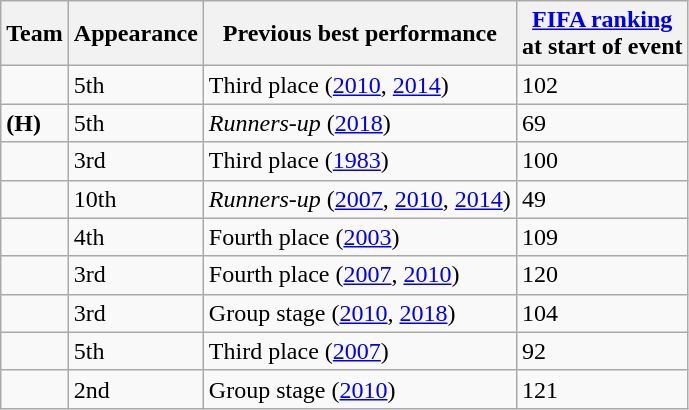<table class="wikitable sortable" style="text-align: left;">
<tr>
<th>Team</th>
<th data-sort-type="number">Appearance</th>
<th>Previous best performance</th>
<th><a href='#'>FIFA ranking</a><br>at start of event</th>
</tr>
<tr>
<td></td>
<td>5th</td>
<td>Third place (<a href='#'>2010</a>, <a href='#'>2014</a>)</td>
<td>102</td>
</tr>
<tr>
<td> <strong>(H)</strong></td>
<td>5th</td>
<td><em>Runners-up</em> (<a href='#'>2018</a>)</td>
<td>69</td>
</tr>
<tr>
<td></td>
<td>3rd</td>
<td>Third place (<a href='#'>1983</a>)</td>
<td>100</td>
</tr>
<tr>
<td></td>
<td>10th</td>
<td><em>Runners-up</em> (<a href='#'>2007</a>, <a href='#'>2010</a>, <a href='#'>2014</a>)</td>
<td>49</td>
</tr>
<tr>
<td></td>
<td>4th</td>
<td>Fourth place (<a href='#'>2003</a>)</td>
<td>109</td>
</tr>
<tr>
<td></td>
<td>3rd</td>
<td>Fourth place (<a href='#'>2007</a>, <a href='#'>2010</a>)</td>
<td>120</td>
</tr>
<tr>
<td></td>
<td>3rd</td>
<td>Group stage (<a href='#'>2010</a>, <a href='#'>2018</a>)</td>
<td>104</td>
</tr>
<tr>
<td></td>
<td>5th</td>
<td>Third place (<a href='#'>2007</a>)</td>
<td>92</td>
</tr>
<tr>
<td></td>
<td>2nd</td>
<td>Group stage (<a href='#'>2010</a>)</td>
<td>121</td>
</tr>
</table>
